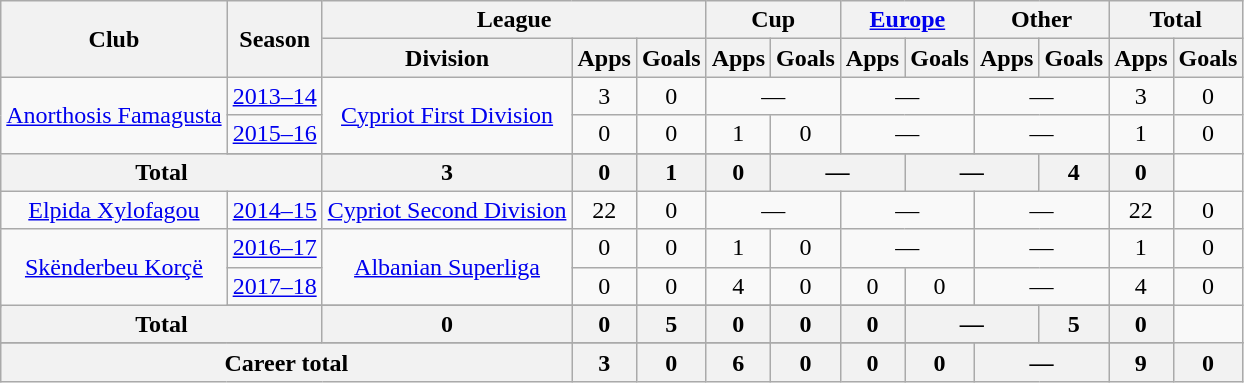<table class="wikitable" style="text-align:center">
<tr>
<th rowspan="2">Club</th>
<th rowspan="2">Season</th>
<th colspan="3">League</th>
<th colspan="2">Cup</th>
<th colspan="2"><a href='#'>Europe</a></th>
<th colspan="2">Other</th>
<th colspan="2">Total</th>
</tr>
<tr>
<th>Division</th>
<th>Apps</th>
<th>Goals</th>
<th>Apps</th>
<th>Goals</th>
<th>Apps</th>
<th>Goals</th>
<th>Apps</th>
<th>Goals</th>
<th>Apps</th>
<th>Goals</th>
</tr>
<tr>
<td rowspan="3" valign="center"><a href='#'>Anorthosis Famagusta</a></td>
<td><a href='#'>2013–14</a></td>
<td rowspan="2"><a href='#'>Cypriot First Division</a></td>
<td>3</td>
<td>0</td>
<td colspan="2">—</td>
<td colspan="2">—</td>
<td colspan="2">—</td>
<td>3</td>
<td>0</td>
</tr>
<tr>
<td><a href='#'>2015–16</a></td>
<td>0</td>
<td>0</td>
<td>1</td>
<td>0</td>
<td colspan="2">—</td>
<td colspan="2">—</td>
<td>1</td>
<td>0</td>
</tr>
<tr>
</tr>
<tr>
<th colspan="2" valign="center">Total</th>
<th>3</th>
<th>0</th>
<th>1</th>
<th>0</th>
<th colspan="2">—</th>
<th colspan="2">—</th>
<th>4</th>
<th>0</th>
</tr>
<tr>
<td rowspan="1" valign="center"><a href='#'>Elpida Xylofagou</a></td>
<td><a href='#'>2014–15</a></td>
<td rowspan="1"><a href='#'>Cypriot Second Division</a></td>
<td>22</td>
<td>0</td>
<td colspan="2">—</td>
<td colspan="2">—</td>
<td colspan="2">—</td>
<td>22</td>
<td>0</td>
</tr>
<tr>
<td rowspan="3" valign="center"><a href='#'>Skënderbeu Korçë</a></td>
<td><a href='#'>2016–17</a></td>
<td rowspan="2"><a href='#'>Albanian Superliga</a></td>
<td>0</td>
<td>0</td>
<td>1</td>
<td>0</td>
<td colspan="2">—</td>
<td colspan="2">—</td>
<td>1</td>
<td>0</td>
</tr>
<tr>
<td><a href='#'>2017–18</a></td>
<td>0</td>
<td>0</td>
<td>4</td>
<td>0</td>
<td>0</td>
<td>0</td>
<td colspan="2">—</td>
<td>4</td>
<td>0</td>
</tr>
<tr>
</tr>
<tr>
<th colspan="2" valign="center">Total</th>
<th>0</th>
<th>0</th>
<th>5</th>
<th>0</th>
<th>0</th>
<th>0</th>
<th colspan="2">—</th>
<th>5</th>
<th>0</th>
</tr>
<tr>
</tr>
<tr>
<th colspan="3">Career total</th>
<th>3</th>
<th>0</th>
<th>6</th>
<th>0</th>
<th>0</th>
<th>0</th>
<th colspan="2">—</th>
<th>9</th>
<th>0</th>
</tr>
</table>
